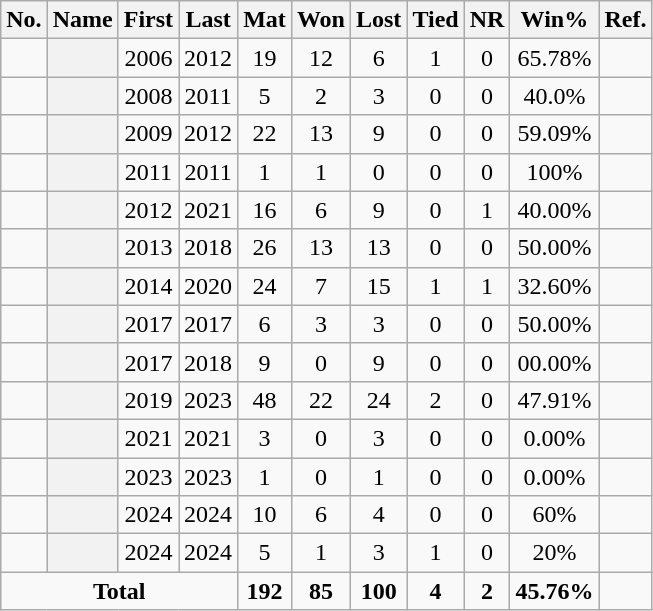<table class="wikitable plainrowheaders sortable">
<tr>
<th scope="col">No.</th>
<th scope="col">Name</th>
<th scope="col">First</th>
<th scope="col">Last</th>
<th scope="col">Mat</th>
<th scope="col">Won</th>
<th scope="col">Lost</th>
<th scope="col">Tied</th>
<th scope="col">NR</th>
<th scope="col">Win%</th>
<th scope="col">Ref.</th>
</tr>
<tr align=center>
<td></td>
<th scope="row"></th>
<td>2006</td>
<td>2012</td>
<td>19</td>
<td>12</td>
<td>6</td>
<td>1</td>
<td>0</td>
<td>65.78%</td>
<td></td>
</tr>
<tr align=center>
<td></td>
<th scope="row"></th>
<td>2008</td>
<td>2011</td>
<td>5</td>
<td>2</td>
<td>3</td>
<td>0</td>
<td>0</td>
<td>40.0%</td>
<td></td>
</tr>
<tr align=center>
<td></td>
<th scope="row"></th>
<td>2009</td>
<td>2012</td>
<td>22</td>
<td>13</td>
<td>9</td>
<td>0</td>
<td>0</td>
<td>59.09%</td>
<td></td>
</tr>
<tr align=center>
<td></td>
<th scope="row"></th>
<td>2011</td>
<td>2011</td>
<td>1</td>
<td>1</td>
<td>0</td>
<td>0</td>
<td>0</td>
<td>100%</td>
<td></td>
</tr>
<tr align=center>
<td></td>
<th scope="row"></th>
<td>2012</td>
<td>2021</td>
<td>16</td>
<td>6</td>
<td>9</td>
<td>0</td>
<td>1</td>
<td>40.00%</td>
<td></td>
</tr>
<tr align=center>
<td></td>
<th scope="row"></th>
<td>2013</td>
<td>2018</td>
<td>26</td>
<td>13</td>
<td>13</td>
<td>0</td>
<td>0</td>
<td>50.00%</td>
<td></td>
</tr>
<tr align=center>
<td></td>
<th scope="row"></th>
<td>2014</td>
<td>2020</td>
<td>24</td>
<td>7</td>
<td>15</td>
<td>1</td>
<td>1</td>
<td>32.60%</td>
<td></td>
</tr>
<tr align=center>
<td></td>
<th scope="row"></th>
<td>2017</td>
<td>2017</td>
<td>6</td>
<td>3</td>
<td>3</td>
<td>0</td>
<td>0</td>
<td>50.00%</td>
<td></td>
</tr>
<tr align=center>
<td></td>
<th scope="row"></th>
<td>2017</td>
<td>2018</td>
<td>9</td>
<td>0</td>
<td>9</td>
<td>0</td>
<td>0</td>
<td>00.00%</td>
<td></td>
</tr>
<tr align=center>
<td></td>
<th scope="row"></th>
<td>2019</td>
<td>2023</td>
<td>48</td>
<td>22</td>
<td>24</td>
<td>2</td>
<td>0</td>
<td>47.91%</td>
<td></td>
</tr>
<tr align=center>
<td></td>
<th scope="row"></th>
<td>2021</td>
<td>2021</td>
<td>3</td>
<td>0</td>
<td>3</td>
<td>0</td>
<td>0</td>
<td>0.00%</td>
<td></td>
</tr>
<tr align=center>
<td></td>
<th scope="row"></th>
<td>2023</td>
<td>2023</td>
<td>1</td>
<td>0</td>
<td>1</td>
<td>0</td>
<td>0</td>
<td>0.00%</td>
<td></td>
</tr>
<tr align=center>
<td></td>
<th scope="row"></th>
<td>2024</td>
<td>2024</td>
<td>10</td>
<td>6</td>
<td>4</td>
<td>0</td>
<td>0</td>
<td>60%</td>
<td></td>
</tr>
<tr align=center>
<td></td>
<th scope="row"></th>
<td>2024</td>
<td>2024</td>
<td>5</td>
<td>1</td>
<td>3</td>
<td>1</td>
<td>0</td>
<td>20%</td>
<td></td>
</tr>
<tr class="sortbottom" align=center>
<td colspan=4><strong>Total</strong></td>
<td><strong>192</strong></td>
<td><strong>85</strong></td>
<td><strong>100</strong></td>
<td><strong>4</strong></td>
<td><strong>2</strong></td>
<td><strong>45.76%</strong></td>
</tr>
</table>
